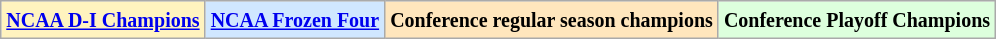<table class="wikitable">
<tr>
<td bgcolor="#FFF3BF"><small><strong><a href='#'>NCAA D-I Champions</a> </strong></small></td>
<td bgcolor="#D0E7FF"><small><strong><a href='#'>NCAA Frozen Four</a></strong></small></td>
<td bgcolor="#FFE6BD"><small><strong>Conference regular season champions</strong></small></td>
<td bgcolor="#ddffdd"><small><strong>Conference Playoff Champions</strong></small></td>
</tr>
</table>
